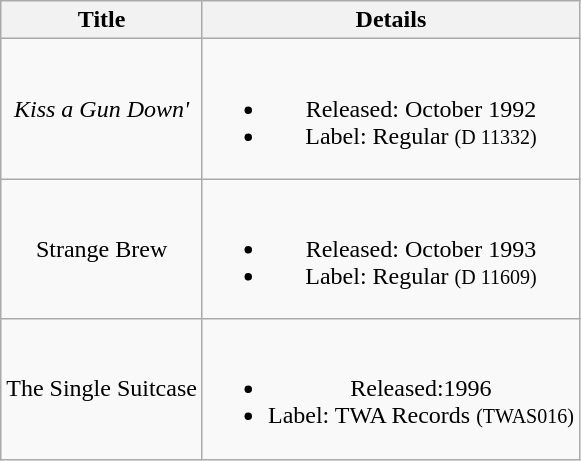<table class="wikitable plainrowheaders" style="text-align:center;">
<tr>
<th>Title</th>
<th>Details</th>
</tr>
<tr>
<td><em>Kiss a Gun Down'</td>
<td><br><ul><li>Released: October 1992</li><li>Label: Regular <small>(D 11332)</small></li></ul></td>
</tr>
<tr>
<td></em>Strange Brew<em></td>
<td><br><ul><li>Released: October 1993</li><li>Label: Regular <small>(D 11609)</small></li></ul></td>
</tr>
<tr>
<td></em>The Single Suitcase<em></td>
<td><br><ul><li>Released:1996</li><li>Label: TWA Records <small>(TWAS016)</small></li></ul></td>
</tr>
</table>
